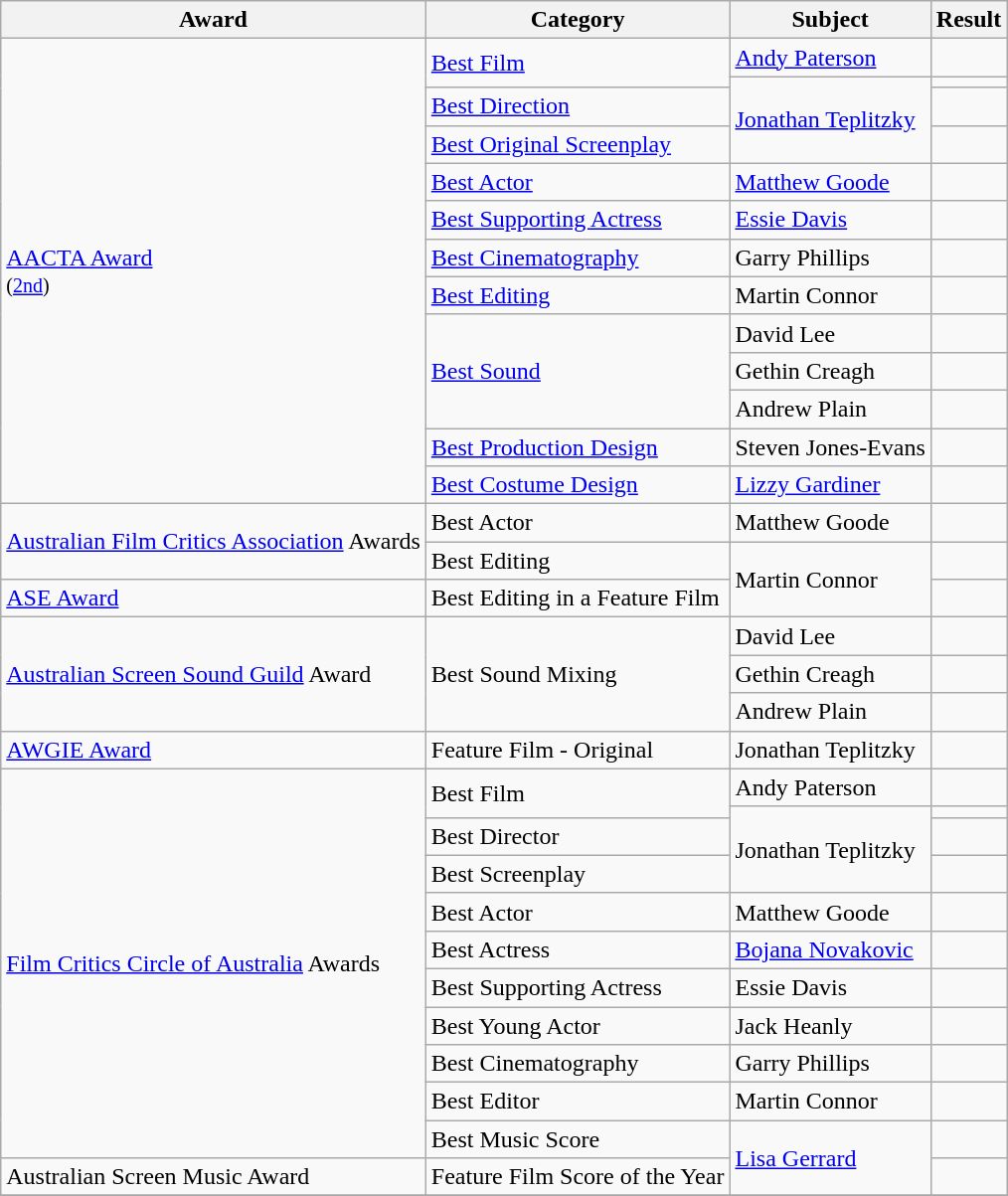<table class="wikitable">
<tr>
<th>Award</th>
<th>Category</th>
<th>Subject</th>
<th>Result</th>
</tr>
<tr>
<td rowspan=13><a href='#'>AACTA Award</a><br><small>(<a href='#'>2nd</a>)</small></td>
<td rowspan=2><a href='#'>Best Film</a></td>
<td><a href='#'>Andy Paterson</a></td>
<td></td>
</tr>
<tr>
<td rowspan=3><a href='#'>Jonathan Teplitzky</a></td>
<td></td>
</tr>
<tr>
<td><a href='#'>Best Direction</a></td>
<td></td>
</tr>
<tr>
<td><a href='#'>Best Original Screenplay</a></td>
<td></td>
</tr>
<tr>
<td><a href='#'>Best Actor</a></td>
<td><a href='#'>Matthew Goode</a></td>
<td></td>
</tr>
<tr>
<td><a href='#'>Best Supporting Actress</a></td>
<td><a href='#'>Essie Davis</a></td>
<td></td>
</tr>
<tr>
<td><a href='#'>Best Cinematography</a></td>
<td>Garry Phillips</td>
<td></td>
</tr>
<tr>
<td><a href='#'>Best Editing</a></td>
<td>Martin Connor</td>
<td></td>
</tr>
<tr>
<td rowspan=3><a href='#'>Best Sound</a></td>
<td>David Lee</td>
<td></td>
</tr>
<tr>
<td>Gethin Creagh</td>
<td></td>
</tr>
<tr>
<td>Andrew Plain</td>
<td></td>
</tr>
<tr>
<td><a href='#'>Best Production Design</a></td>
<td>Steven Jones-Evans</td>
<td></td>
</tr>
<tr>
<td><a href='#'>Best Costume Design</a></td>
<td><a href='#'>Lizzy Gardiner</a></td>
<td></td>
</tr>
<tr>
<td rowspan=2><a href='#'>Australian Film Critics Association</a> Awards</td>
<td>Best Actor</td>
<td>Matthew Goode</td>
<td></td>
</tr>
<tr>
<td>Best Editing</td>
<td rowspan=2>Martin Connor</td>
<td></td>
</tr>
<tr>
<td><a href='#'>ASE Award</a></td>
<td>Best Editing in a Feature Film</td>
<td></td>
</tr>
<tr>
<td rowspan=3><a href='#'>Australian Screen Sound Guild</a> Award</td>
<td rowspan=3>Best Sound Mixing</td>
<td>David Lee</td>
<td></td>
</tr>
<tr>
<td>Gethin Creagh</td>
<td></td>
</tr>
<tr>
<td>Andrew Plain</td>
<td></td>
</tr>
<tr>
<td><a href='#'>AWGIE Award</a></td>
<td>Feature Film - Original</td>
<td>Jonathan Teplitzky</td>
<td></td>
</tr>
<tr>
<td rowspan=11><a href='#'>Film Critics Circle of Australia</a> Awards</td>
<td rowspan=2>Best Film</td>
<td>Andy Paterson</td>
<td></td>
</tr>
<tr>
<td rowspan=3>Jonathan Teplitzky</td>
<td></td>
</tr>
<tr>
<td>Best Director</td>
<td></td>
</tr>
<tr>
<td>Best Screenplay</td>
<td></td>
</tr>
<tr>
<td>Best Actor</td>
<td>Matthew Goode</td>
<td></td>
</tr>
<tr>
<td>Best Actress</td>
<td><a href='#'>Bojana Novakovic</a></td>
<td></td>
</tr>
<tr>
<td>Best Supporting Actress</td>
<td>Essie Davis</td>
<td></td>
</tr>
<tr>
<td>Best Young Actor</td>
<td>Jack Heanly</td>
<td></td>
</tr>
<tr>
<td>Best Cinematography</td>
<td>Garry Phillips</td>
<td></td>
</tr>
<tr>
<td>Best Editor</td>
<td>Martin Connor</td>
<td></td>
</tr>
<tr>
<td>Best Music Score</td>
<td rowspan=2><a href='#'>Lisa Gerrard</a></td>
<td></td>
</tr>
<tr>
<td>Australian Screen Music Award</td>
<td>Feature Film Score of the Year</td>
<td></td>
</tr>
<tr>
</tr>
</table>
